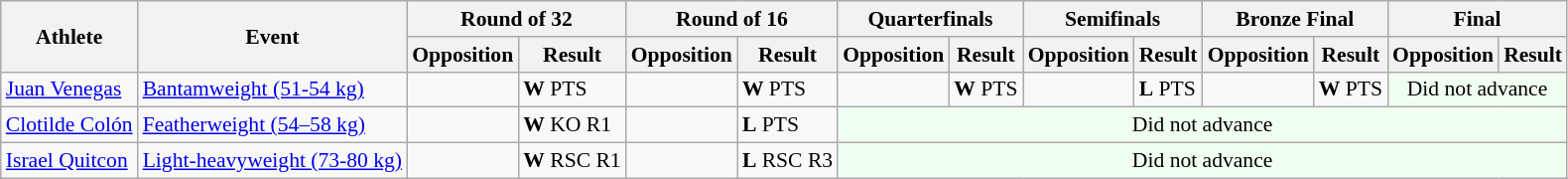<table class="wikitable" style="font-size:90%">
<tr>
<th rowspan="2">Athlete</th>
<th rowspan="2">Event</th>
<th colspan="2">Round of 32</th>
<th colspan="2">Round of 16</th>
<th colspan="2">Quarterfinals</th>
<th colspan="2">Semifinals</th>
<th colspan="2">Bronze Final</th>
<th colspan="3">Final</th>
</tr>
<tr>
<th>Opposition</th>
<th>Result</th>
<th>Opposition</th>
<th>Result</th>
<th>Opposition</th>
<th>Result</th>
<th>Opposition</th>
<th>Result</th>
<th>Opposition</th>
<th>Result</th>
<th>Opposition</th>
<th>Result</th>
</tr>
<tr>
<td><a href='#'>Juan Venegas</a></td>
<td><a href='#'>Bantamweight (51-54 kg)</a></td>
<td></td>
<td><strong>W</strong> PTS</td>
<td></td>
<td><strong>W</strong> PTS</td>
<td></td>
<td><strong>W</strong> PTS</td>
<td></td>
<td><strong>L</strong> PTS</td>
<td></td>
<td><strong>W</strong> PTS </td>
<td align=center colspan="2" bgcolor="honeydew">Did not advance</td>
</tr>
<tr>
<td><a href='#'>Clotilde Colón</a></td>
<td><a href='#'>Featherweight (54–58 kg)</a></td>
<td></td>
<td><strong>W</strong> KO R1</td>
<td></td>
<td><strong>L</strong> PTS</td>
<td align=center colspan="8" bgcolor="honeydew">Did not advance</td>
</tr>
<tr>
<td><a href='#'>Israel Quitcon</a></td>
<td><a href='#'>Light-heavyweight (73-80 kg)</a></td>
<td></td>
<td><strong>W</strong> RSC R1</td>
<td></td>
<td><strong>L</strong> RSC R3</td>
<td align=center colspan="8" bgcolor="honeydew">Did not advance</td>
</tr>
</table>
